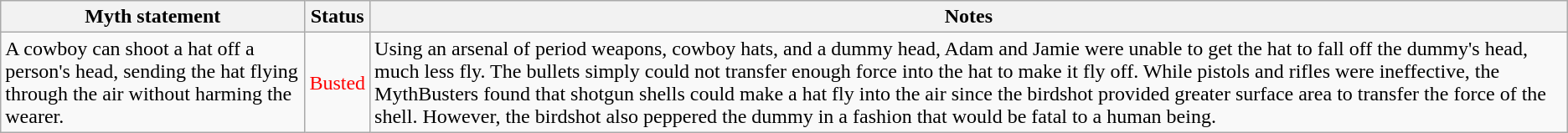<table class="wikitable plainrowheaders">
<tr>
<th>Myth statement</th>
<th>Status</th>
<th>Notes</th>
</tr>
<tr>
<td>A cowboy can shoot a hat off a person's head, sending the hat flying through the air without harming the wearer.</td>
<td style="color:red">Busted</td>
<td>Using an arsenal of period weapons, cowboy hats, and a dummy head, Adam and Jamie were unable to get the hat to fall off the dummy's head, much less fly. The bullets simply could not transfer enough force into the hat to make it fly off. While pistols and rifles were ineffective, the MythBusters found that shotgun shells could make a hat fly into the air since the birdshot provided greater surface area to transfer the force of the shell. However, the birdshot also peppered the dummy in a fashion that would be fatal to a human being.</td>
</tr>
</table>
